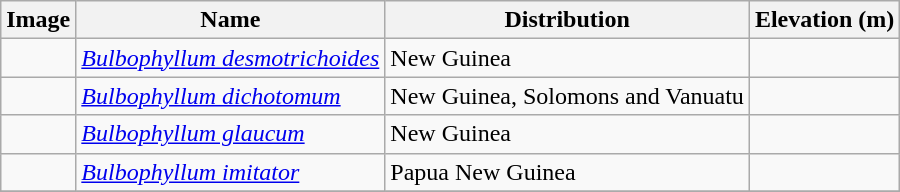<table class="wikitable collapsible">
<tr>
<th>Image</th>
<th>Name</th>
<th>Distribution</th>
<th>Elevation (m)</th>
</tr>
<tr>
<td></td>
<td><em><a href='#'>Bulbophyllum desmotrichoides</a></em> </td>
<td>New Guinea</td>
<td></td>
</tr>
<tr>
<td></td>
<td><em><a href='#'>Bulbophyllum dichotomum</a></em> </td>
<td>New Guinea, Solomons and Vanuatu</td>
<td></td>
</tr>
<tr>
<td></td>
<td><em><a href='#'>Bulbophyllum glaucum</a></em> </td>
<td>New Guinea</td>
<td></td>
</tr>
<tr>
<td></td>
<td><em><a href='#'>Bulbophyllum imitator</a></em> </td>
<td>Papua New Guinea</td>
<td></td>
</tr>
<tr>
</tr>
</table>
